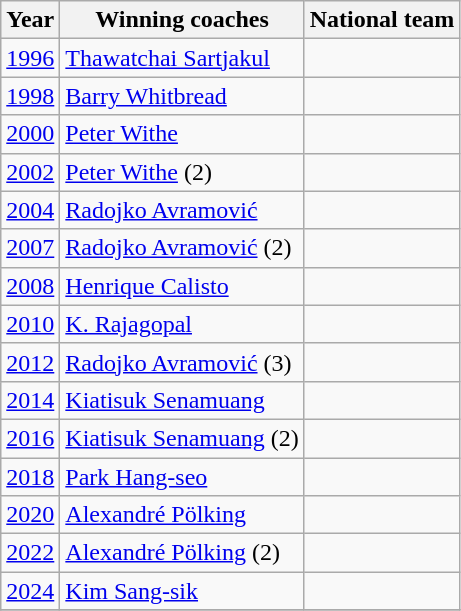<table class="sortable wikitable plainrowheaders">
<tr>
<th scope="col">Year</th>
<th scope="col">Winning coaches</th>
<th scope="col">National team</th>
</tr>
<tr>
<td style="text-align: center;"><a href='#'>1996</a></td>
<td> <a href='#'>Thawatchai Sartjakul</a></td>
<td></td>
</tr>
<tr>
<td style="text-align: center;"><a href='#'>1998</a></td>
<td> <a href='#'>Barry Whitbread</a></td>
<td></td>
</tr>
<tr>
<td style="text-align: center;"><a href='#'>2000</a></td>
<td> <a href='#'>Peter Withe</a></td>
<td></td>
</tr>
<tr>
<td style="text-align: center;"><a href='#'>2002</a></td>
<td> <a href='#'>Peter Withe</a> (2)</td>
<td></td>
</tr>
<tr>
<td style="text-align: center;"><a href='#'>2004</a></td>
<td> <a href='#'>Radojko Avramović</a></td>
<td></td>
</tr>
<tr>
<td style="text-align: center;"><a href='#'>2007</a></td>
<td> <a href='#'>Radojko Avramović</a> (2)</td>
<td></td>
</tr>
<tr>
<td style="text-align: center;"><a href='#'>2008</a></td>
<td> <a href='#'>Henrique Calisto</a></td>
<td></td>
</tr>
<tr>
<td style="text-align: center;"><a href='#'>2010</a></td>
<td> <a href='#'>K. Rajagopal</a></td>
<td></td>
</tr>
<tr>
<td style="text-align: center;"><a href='#'>2012</a></td>
<td> <a href='#'>Radojko Avramović</a> (3)</td>
<td></td>
</tr>
<tr>
<td style="text-align: center;"><a href='#'>2014</a></td>
<td> <a href='#'>Kiatisuk Senamuang</a></td>
<td></td>
</tr>
<tr>
<td style="text-align: center;"><a href='#'>2016</a></td>
<td> <a href='#'>Kiatisuk Senamuang</a> (2)</td>
<td></td>
</tr>
<tr>
<td style="text-align: center;"><a href='#'>2018</a></td>
<td> <a href='#'>Park Hang-seo</a></td>
<td></td>
</tr>
<tr>
<td style="text-align: center;"><a href='#'>2020</a></td>
<td> <a href='#'>Alexandré Pölking</a></td>
<td></td>
</tr>
<tr>
<td style="text-align: center;"><a href='#'>2022</a></td>
<td> <a href='#'>Alexandré Pölking</a> (2)</td>
<td></td>
</tr>
<tr>
<td style="text-align: center;"><a href='#'>2024</a></td>
<td> <a href='#'>Kim Sang-sik</a></td>
<td></td>
</tr>
<tr>
</tr>
</table>
